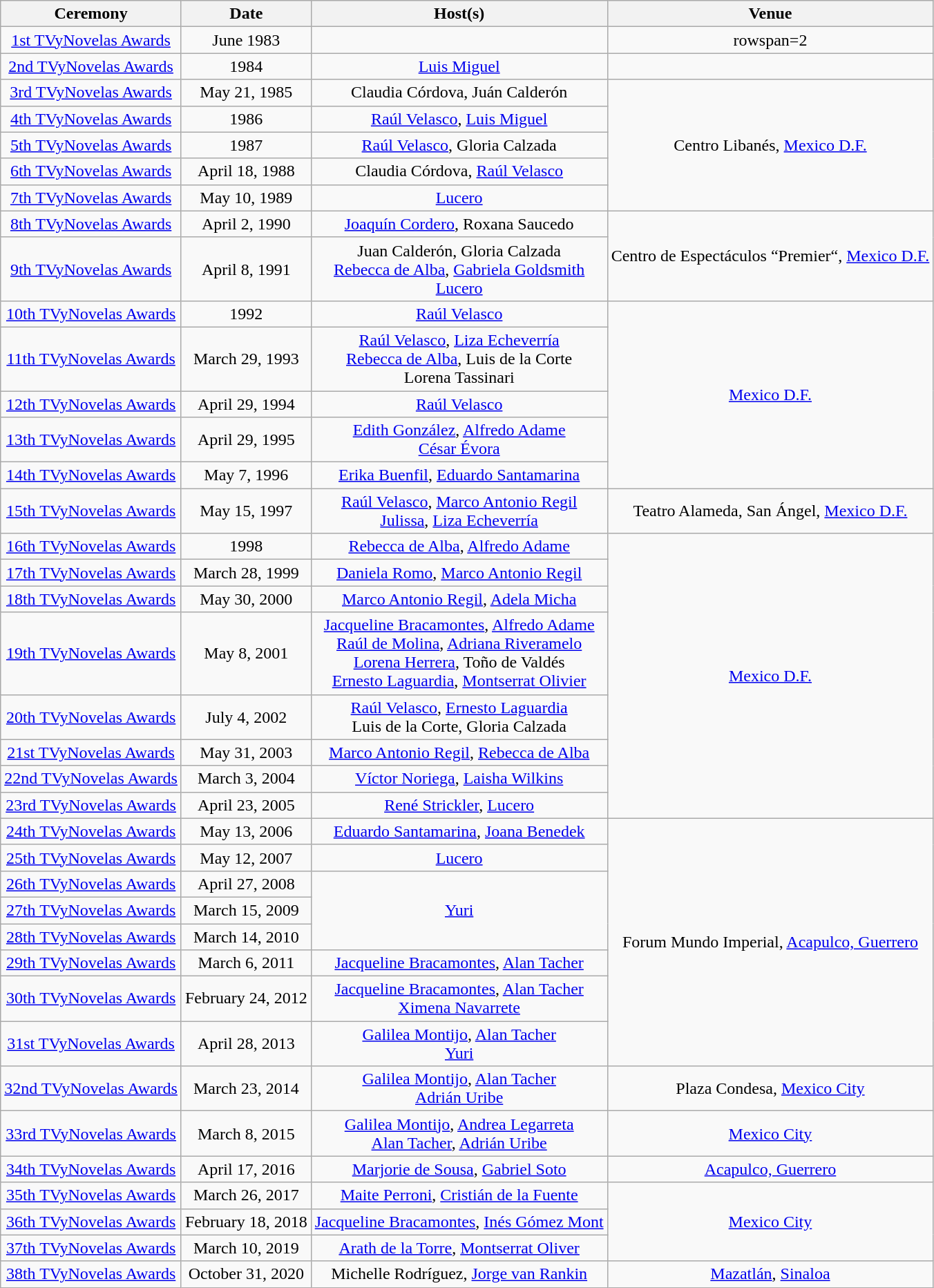<table class="sortable wikitable" style="text-align: center">
<tr>
<th style="width:50">Ceremony</th>
<th style="width:50">Date</th>
<th style="width:50">Host(s)</th>
<th style="width:50">Venue</th>
</tr>
<tr>
<td><a href='#'>1st TVyNovelas Awards</a></td>
<td>June 1983</td>
<td></td>
<td>rowspan=2 </td>
</tr>
<tr>
<td><a href='#'>2nd TVyNovelas Awards</a></td>
<td>1984</td>
<td><a href='#'>Luis Miguel</a></td>
</tr>
<tr>
<td><a href='#'>3rd TVyNovelas Awards</a></td>
<td>May 21, 1985</td>
<td>Claudia Córdova, Juán Calderón</td>
<td rowspan=5>Centro Libanés, <a href='#'>Mexico D.F.</a></td>
</tr>
<tr>
<td><a href='#'>4th TVyNovelas Awards</a></td>
<td>1986</td>
<td><a href='#'>Raúl Velasco</a>, <a href='#'>Luis Miguel</a></td>
</tr>
<tr>
<td><a href='#'>5th TVyNovelas Awards</a></td>
<td>1987</td>
<td><a href='#'>Raúl Velasco</a>, Gloria Calzada</td>
</tr>
<tr>
<td><a href='#'>6th TVyNovelas Awards</a></td>
<td>April 18, 1988</td>
<td>Claudia Córdova, <a href='#'>Raúl Velasco</a></td>
</tr>
<tr>
<td><a href='#'>7th TVyNovelas Awards</a></td>
<td>May 10, 1989</td>
<td><a href='#'>Lucero</a></td>
</tr>
<tr>
<td><a href='#'>8th TVyNovelas Awards</a></td>
<td>April 2, 1990</td>
<td><a href='#'>Joaquín Cordero</a>, Roxana Saucedo</td>
<td rowspan=2>Centro de Espectáculos “Premier“, <a href='#'>Mexico D.F.</a></td>
</tr>
<tr>
<td><a href='#'>9th TVyNovelas Awards</a></td>
<td>April 8, 1991</td>
<td>Juan Calderón, Gloria Calzada<br><a href='#'>Rebecca de Alba</a>, <a href='#'>Gabriela Goldsmith</a> <br> <a href='#'>Lucero</a></td>
</tr>
<tr>
<td><a href='#'>10th TVyNovelas Awards</a></td>
<td>1992</td>
<td><a href='#'>Raúl Velasco</a></td>
<td rowspan=5><a href='#'>Mexico D.F.</a></td>
</tr>
<tr>
<td><a href='#'>11th TVyNovelas Awards</a></td>
<td>March 29, 1993</td>
<td><a href='#'>Raúl Velasco</a>, <a href='#'>Liza Echeverría</a> <br> <a href='#'>Rebecca de Alba</a>, Luis de la Corte <br> Lorena Tassinari</td>
</tr>
<tr>
<td><a href='#'>12th TVyNovelas Awards</a></td>
<td>April 29, 1994</td>
<td><a href='#'>Raúl Velasco</a></td>
</tr>
<tr>
<td><a href='#'>13th TVyNovelas Awards</a></td>
<td>April 29, 1995</td>
<td><a href='#'>Edith González</a>, <a href='#'>Alfredo Adame</a> <br> <a href='#'>César Évora</a></td>
</tr>
<tr>
<td><a href='#'>14th TVyNovelas Awards</a></td>
<td>May 7, 1996</td>
<td><a href='#'>Erika Buenfil</a>, <a href='#'>Eduardo Santamarina</a></td>
</tr>
<tr>
<td><a href='#'>15th TVyNovelas Awards</a></td>
<td>May 15, 1997</td>
<td><a href='#'>Raúl Velasco</a>, <a href='#'>Marco Antonio Regil</a> <br> <a href='#'>Julissa</a>, <a href='#'>Liza Echeverría</a></td>
<td>Teatro Alameda, San Ángel, <a href='#'>Mexico D.F.</a></td>
</tr>
<tr>
<td><a href='#'>16th TVyNovelas Awards</a></td>
<td>1998</td>
<td><a href='#'>Rebecca de Alba</a>, <a href='#'>Alfredo Adame</a></td>
<td rowspan=8><a href='#'>Mexico D.F.</a></td>
</tr>
<tr>
<td><a href='#'>17th TVyNovelas Awards</a></td>
<td>March 28, 1999</td>
<td><a href='#'>Daniela Romo</a>, <a href='#'>Marco Antonio Regil</a></td>
</tr>
<tr>
<td><a href='#'>18th TVyNovelas Awards</a></td>
<td>May 30, 2000</td>
<td><a href='#'>Marco Antonio Regil</a>, <a href='#'>Adela Micha</a></td>
</tr>
<tr>
<td><a href='#'>19th TVyNovelas Awards</a></td>
<td>May 8, 2001</td>
<td><a href='#'>Jacqueline Bracamontes</a>, <a href='#'>Alfredo Adame</a> <br> <a href='#'>Raúl de Molina</a>, <a href='#'>Adriana Riveramelo</a> <br> <a href='#'>Lorena Herrera</a>, Toño de Valdés <br> <a href='#'>Ernesto Laguardia</a>, <a href='#'>Montserrat Olivier</a></td>
</tr>
<tr>
<td><a href='#'>20th TVyNovelas Awards</a></td>
<td>July 4, 2002</td>
<td><a href='#'>Raúl Velasco</a>, <a href='#'>Ernesto Laguardia</a> <br> Luis de la Corte, Gloria Calzada</td>
</tr>
<tr>
<td><a href='#'>21st TVyNovelas Awards</a></td>
<td>May 31, 2003</td>
<td><a href='#'>Marco Antonio Regil</a>, <a href='#'>Rebecca de Alba</a></td>
</tr>
<tr>
<td><a href='#'>22nd TVyNovelas Awards</a></td>
<td>March 3, 2004</td>
<td><a href='#'>Víctor Noriega</a>, <a href='#'>Laisha Wilkins</a></td>
</tr>
<tr>
<td><a href='#'>23rd TVyNovelas Awards</a></td>
<td>April 23, 2005</td>
<td><a href='#'>René Strickler</a>, <a href='#'>Lucero</a></td>
</tr>
<tr>
<td><a href='#'>24th TVyNovelas Awards</a></td>
<td>May 13, 2006</td>
<td><a href='#'>Eduardo Santamarina</a>, <a href='#'>Joana Benedek</a></td>
<td rowspan=8>Forum Mundo Imperial, <a href='#'>Acapulco, Guerrero</a></td>
</tr>
<tr>
<td><a href='#'>25th TVyNovelas Awards</a></td>
<td>May 12, 2007</td>
<td><a href='#'>Lucero</a></td>
</tr>
<tr>
<td><a href='#'>26th TVyNovelas Awards</a></td>
<td>April 27, 2008</td>
<td rowspan=3><a href='#'>Yuri</a></td>
</tr>
<tr>
<td><a href='#'>27th TVyNovelas Awards</a></td>
<td>March 15, 2009</td>
</tr>
<tr>
<td><a href='#'>28th TVyNovelas Awards</a></td>
<td>March 14, 2010</td>
</tr>
<tr>
<td><a href='#'>29th TVyNovelas Awards</a></td>
<td>March 6, 2011</td>
<td><a href='#'>Jacqueline Bracamontes</a>, <a href='#'>Alan Tacher</a></td>
</tr>
<tr>
<td><a href='#'>30th TVyNovelas Awards</a></td>
<td>February 24, 2012</td>
<td><a href='#'>Jacqueline Bracamontes</a>, <a href='#'>Alan Tacher</a> <br> <a href='#'>Ximena Navarrete</a></td>
</tr>
<tr>
<td><a href='#'>31st TVyNovelas Awards</a></td>
<td>April 28, 2013</td>
<td><a href='#'>Galilea Montijo</a>, <a href='#'>Alan Tacher</a> <br> <a href='#'>Yuri</a></td>
</tr>
<tr>
<td><a href='#'>32nd TVyNovelas Awards</a></td>
<td>March 23, 2014</td>
<td><a href='#'>Galilea Montijo</a>, <a href='#'>Alan Tacher</a> <br> <a href='#'>Adrián Uribe</a></td>
<td>Plaza Condesa, <a href='#'>Mexico City</a></td>
</tr>
<tr>
<td><a href='#'>33rd TVyNovelas Awards</a></td>
<td>March 8, 2015</td>
<td><a href='#'>Galilea Montijo</a>, <a href='#'>Andrea Legarreta</a> <br> <a href='#'>Alan Tacher</a>, <a href='#'>Adrián Uribe</a></td>
<td><a href='#'>Mexico City</a></td>
</tr>
<tr>
<td><a href='#'>34th TVyNovelas Awards</a></td>
<td>April 17, 2016</td>
<td><a href='#'>Marjorie de Sousa</a>, <a href='#'>Gabriel Soto</a></td>
<td><a href='#'>Acapulco, Guerrero</a></td>
</tr>
<tr>
<td><a href='#'>35th TVyNovelas Awards</a></td>
<td>March 26, 2017</td>
<td><a href='#'>Maite Perroni</a>, <a href='#'>Cristián de la Fuente</a></td>
<td rowspan=3><a href='#'>Mexico City</a></td>
</tr>
<tr>
<td><a href='#'>36th TVyNovelas Awards</a></td>
<td>February 18, 2018</td>
<td><a href='#'>Jacqueline Bracamontes</a>, <a href='#'>Inés Gómez Mont</a></td>
</tr>
<tr>
<td><a href='#'>37th TVyNovelas Awards</a></td>
<td>March 10, 2019</td>
<td><a href='#'>Arath de la Torre</a>, <a href='#'>Montserrat Oliver</a></td>
</tr>
<tr>
<td><a href='#'>38th TVyNovelas Awards</a></td>
<td>October 31, 2020</td>
<td>Michelle Rodríguez, <a href='#'>Jorge van Rankin</a></td>
<td><a href='#'>Mazatlán</a>, <a href='#'>Sinaloa</a></td>
</tr>
</table>
